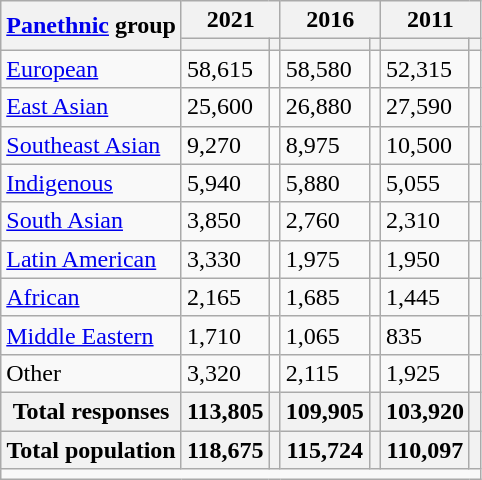<table class="wikitable collapsible sortable">
<tr>
<th rowspan="2"><a href='#'>Panethnic</a> group</th>
<th colspan="2">2021</th>
<th colspan="2">2016</th>
<th colspan="2">2011</th>
</tr>
<tr>
<th><a href='#'></a></th>
<th></th>
<th></th>
<th></th>
<th></th>
<th></th>
</tr>
<tr>
<td><a href='#'>European</a></td>
<td>58,615</td>
<td></td>
<td>58,580</td>
<td></td>
<td>52,315</td>
<td></td>
</tr>
<tr>
<td><a href='#'>East Asian</a></td>
<td>25,600</td>
<td></td>
<td>26,880</td>
<td></td>
<td>27,590</td>
<td></td>
</tr>
<tr>
<td><a href='#'>Southeast Asian</a></td>
<td>9,270</td>
<td></td>
<td>8,975</td>
<td></td>
<td>10,500</td>
<td></td>
</tr>
<tr>
<td><a href='#'>Indigenous</a></td>
<td>5,940</td>
<td></td>
<td>5,880</td>
<td></td>
<td>5,055</td>
<td></td>
</tr>
<tr>
<td><a href='#'>South Asian</a></td>
<td>3,850</td>
<td></td>
<td>2,760</td>
<td></td>
<td>2,310</td>
<td></td>
</tr>
<tr>
<td><a href='#'>Latin American</a></td>
<td>3,330</td>
<td></td>
<td>1,975</td>
<td></td>
<td>1,950</td>
<td></td>
</tr>
<tr>
<td><a href='#'>African</a></td>
<td>2,165</td>
<td></td>
<td>1,685</td>
<td></td>
<td>1,445</td>
<td></td>
</tr>
<tr>
<td><a href='#'>Middle Eastern</a></td>
<td>1,710</td>
<td></td>
<td>1,065</td>
<td></td>
<td>835</td>
<td></td>
</tr>
<tr>
<td>Other</td>
<td>3,320</td>
<td></td>
<td>2,115</td>
<td></td>
<td>1,925</td>
<td></td>
</tr>
<tr>
<th>Total responses</th>
<th>113,805</th>
<th></th>
<th>109,905</th>
<th></th>
<th>103,920</th>
<th></th>
</tr>
<tr>
<th>Total population</th>
<th>118,675</th>
<th></th>
<th>115,724</th>
<th></th>
<th>110,097</th>
<th></th>
</tr>
<tr class="sortbottom">
<td colspan="7"></td>
</tr>
</table>
